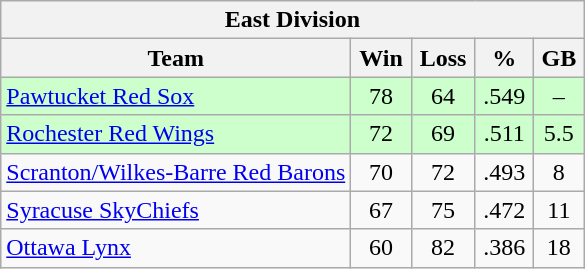<table class="wikitable">
<tr>
<th colspan="5">East Division</th>
</tr>
<tr>
<th width="60%">Team</th>
<th>Win</th>
<th>Loss</th>
<th>%</th>
<th>GB</th>
</tr>
<tr align=center bgcolor=ccffcc>
<td align=left><a href='#'>Pawtucket Red Sox</a></td>
<td>78</td>
<td>64</td>
<td>.549</td>
<td>–</td>
</tr>
<tr align=center bgcolor=ccffcc>
<td align=left><a href='#'>Rochester Red Wings</a></td>
<td>72</td>
<td>69</td>
<td>.511</td>
<td>5.5</td>
</tr>
<tr align=center>
<td align=left><a href='#'>Scranton/Wilkes-Barre Red Barons</a></td>
<td>70</td>
<td>72</td>
<td>.493</td>
<td>8</td>
</tr>
<tr align=center>
<td align=left><a href='#'>Syracuse SkyChiefs</a></td>
<td>67</td>
<td>75</td>
<td>.472</td>
<td>11</td>
</tr>
<tr align=center>
<td align=left><a href='#'>Ottawa Lynx</a></td>
<td>60</td>
<td>82</td>
<td>.386</td>
<td>18</td>
</tr>
</table>
